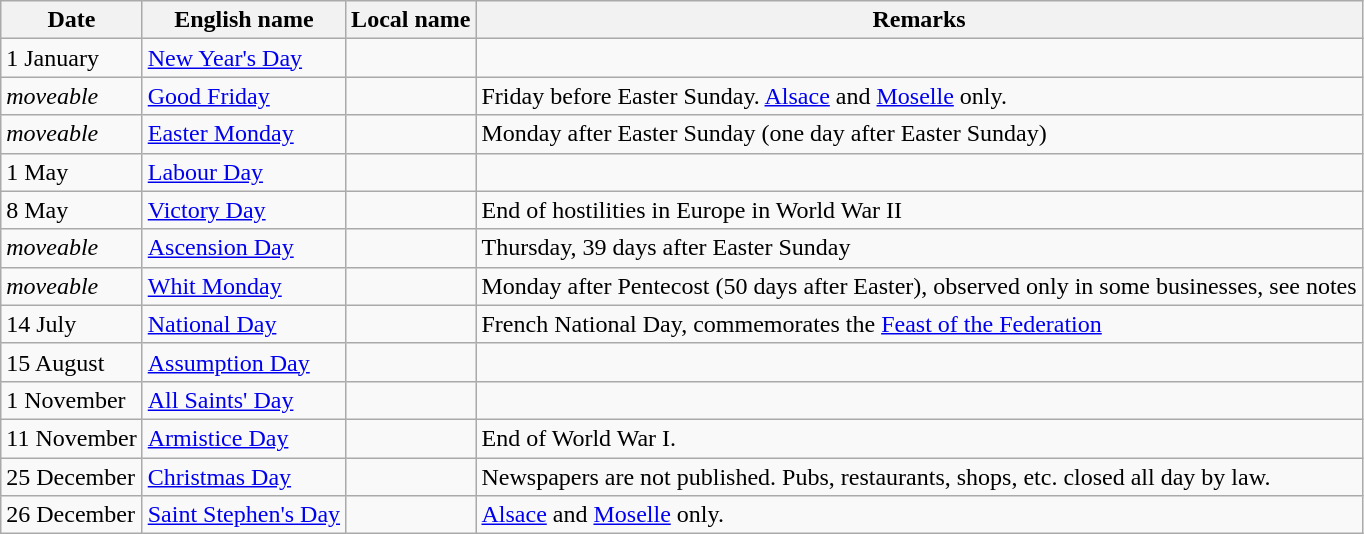<table class="wikitable">
<tr>
<th>Date</th>
<th>English name</th>
<th>Local name</th>
<th>Remarks</th>
</tr>
<tr>
<td>1 January</td>
<td><a href='#'>New Year's Day</a></td>
<td></td>
<td></td>
</tr>
<tr>
<td><em>moveable</em></td>
<td><a href='#'>Good Friday</a></td>
<td></td>
<td>Friday before Easter Sunday. <a href='#'>Alsace</a> and <a href='#'>Moselle</a> only.</td>
</tr>
<tr>
<td><em>moveable</em></td>
<td><a href='#'>Easter Monday</a></td>
<td></td>
<td>Monday after Easter Sunday (one day after Easter Sunday)</td>
</tr>
<tr>
<td>1 May</td>
<td><a href='#'>Labour Day</a></td>
<td></td>
<td></td>
</tr>
<tr>
<td>8 May</td>
<td><a href='#'>Victory Day</a></td>
<td></td>
<td>End of hostilities in Europe in World War II</td>
</tr>
<tr>
<td><em>moveable</em></td>
<td><a href='#'>Ascension Day</a></td>
<td></td>
<td>Thursday, 39 days after Easter Sunday</td>
</tr>
<tr>
<td><em>moveable</em></td>
<td><a href='#'>Whit Monday</a></td>
<td></td>
<td>Monday after Pentecost (50 days after Easter), observed only in some businesses, see notes</td>
</tr>
<tr>
<td>14 July</td>
<td><a href='#'>National Day</a></td>
<td></td>
<td>French National Day, commemorates the <a href='#'>Feast of the Federation</a></td>
</tr>
<tr>
<td>15 August</td>
<td><a href='#'>Assumption Day</a></td>
<td></td>
<td></td>
</tr>
<tr>
<td>1 November</td>
<td><a href='#'>All Saints' Day</a></td>
<td></td>
<td></td>
</tr>
<tr>
<td>11 November</td>
<td><a href='#'>Armistice Day</a></td>
<td></td>
<td>End of World War I.</td>
</tr>
<tr>
<td>25 December</td>
<td><a href='#'>Christmas Day</a></td>
<td></td>
<td>Newspapers are not published.  Pubs, restaurants, shops, etc. closed all day by law.</td>
</tr>
<tr>
<td>26 December</td>
<td><a href='#'>Saint Stephen's Day</a></td>
<td></td>
<td><a href='#'>Alsace</a> and <a href='#'>Moselle</a> only.</td>
</tr>
</table>
